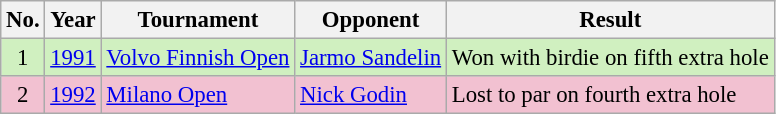<table class="wikitable" style="font-size:95%;">
<tr>
<th>No.</th>
<th>Year</th>
<th>Tournament</th>
<th>Opponent</th>
<th>Result</th>
</tr>
<tr style="background:#D0F0C0;">
<td align=center>1</td>
<td><a href='#'>1991</a></td>
<td><a href='#'>Volvo Finnish Open</a></td>
<td> <a href='#'>Jarmo Sandelin</a></td>
<td>Won with birdie on fifth extra hole</td>
</tr>
<tr style="background:#F2C1D1;">
<td align=center>2</td>
<td><a href='#'>1992</a></td>
<td><a href='#'>Milano Open</a></td>
<td> <a href='#'>Nick Godin</a></td>
<td>Lost to par on fourth extra hole</td>
</tr>
</table>
